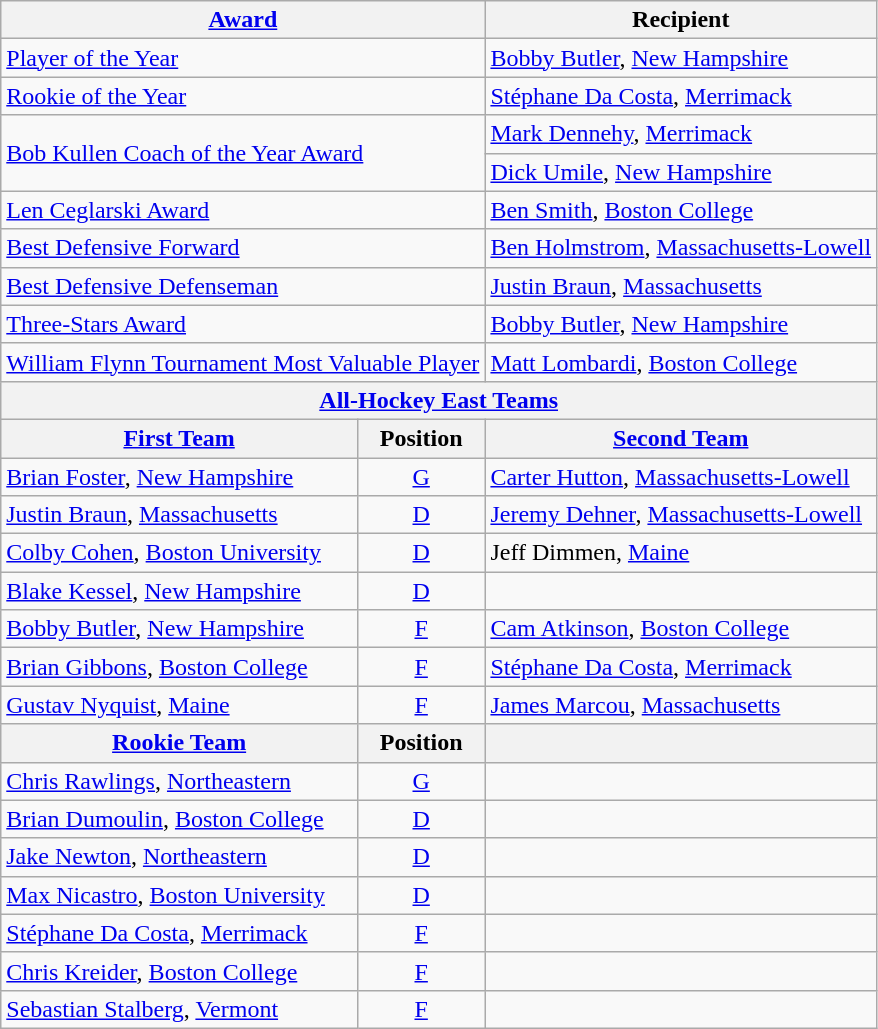<table class="wikitable">
<tr>
<th colspan=2><a href='#'>Award</a></th>
<th>Recipient</th>
</tr>
<tr>
<td colspan=2><a href='#'>Player of the Year</a></td>
<td><a href='#'>Bobby Butler</a>, <a href='#'>New Hampshire</a></td>
</tr>
<tr>
<td colspan=2><a href='#'>Rookie of the Year</a></td>
<td><a href='#'>Stéphane Da Costa</a>, <a href='#'>Merrimack</a></td>
</tr>
<tr>
<td rowspan=2, colspan=2><a href='#'>Bob Kullen Coach of the Year Award</a></td>
<td><a href='#'>Mark Dennehy</a>, <a href='#'>Merrimack</a></td>
</tr>
<tr>
<td><a href='#'>Dick Umile</a>, <a href='#'>New Hampshire</a></td>
</tr>
<tr>
<td colspan=2><a href='#'>Len Ceglarski Award</a></td>
<td><a href='#'>Ben Smith</a>, <a href='#'>Boston College</a></td>
</tr>
<tr>
<td colspan=2><a href='#'>Best Defensive Forward</a></td>
<td><a href='#'>Ben Holmstrom</a>, <a href='#'>Massachusetts-Lowell</a></td>
</tr>
<tr>
<td colspan=2><a href='#'>Best Defensive Defenseman</a></td>
<td><a href='#'>Justin Braun</a>, <a href='#'>Massachusetts</a></td>
</tr>
<tr>
<td colspan=2><a href='#'>Three-Stars Award</a></td>
<td><a href='#'>Bobby Butler</a>, <a href='#'>New Hampshire</a></td>
</tr>
<tr>
<td colspan=2><a href='#'>William Flynn Tournament Most Valuable Player</a></td>
<td><a href='#'>Matt Lombardi</a>, <a href='#'>Boston College</a></td>
</tr>
<tr>
<th colspan=3><a href='#'>All-Hockey East Teams</a></th>
</tr>
<tr>
<th><a href='#'>First Team</a></th>
<th>  Position  </th>
<th><a href='#'>Second Team</a></th>
</tr>
<tr>
<td><a href='#'>Brian Foster</a>, <a href='#'>New Hampshire</a></td>
<td align=center><a href='#'>G</a></td>
<td><a href='#'>Carter Hutton</a>, <a href='#'>Massachusetts-Lowell</a></td>
</tr>
<tr>
<td><a href='#'>Justin Braun</a>, <a href='#'>Massachusetts</a></td>
<td align=center><a href='#'>D</a></td>
<td><a href='#'>Jeremy Dehner</a>, <a href='#'>Massachusetts-Lowell</a></td>
</tr>
<tr>
<td><a href='#'>Colby Cohen</a>, <a href='#'>Boston University</a></td>
<td align=center><a href='#'>D</a></td>
<td>Jeff Dimmen, <a href='#'>Maine</a></td>
</tr>
<tr>
<td><a href='#'>Blake Kessel</a>, <a href='#'>New Hampshire</a></td>
<td align=center><a href='#'>D</a></td>
<td></td>
</tr>
<tr>
<td><a href='#'>Bobby Butler</a>, <a href='#'>New Hampshire</a></td>
<td align=center><a href='#'>F</a></td>
<td><a href='#'>Cam Atkinson</a>, <a href='#'>Boston College</a></td>
</tr>
<tr>
<td><a href='#'>Brian Gibbons</a>, <a href='#'>Boston College</a></td>
<td align=center><a href='#'>F</a></td>
<td><a href='#'>Stéphane Da Costa</a>, <a href='#'>Merrimack</a></td>
</tr>
<tr>
<td><a href='#'>Gustav Nyquist</a>, <a href='#'>Maine</a></td>
<td align=center><a href='#'>F</a></td>
<td><a href='#'>James Marcou</a>, <a href='#'>Massachusetts</a></td>
</tr>
<tr>
<th><a href='#'>Rookie Team</a></th>
<th>  Position  </th>
<th></th>
</tr>
<tr>
<td><a href='#'>Chris Rawlings</a>, <a href='#'>Northeastern</a></td>
<td align=center><a href='#'>G</a></td>
<td></td>
</tr>
<tr>
<td><a href='#'>Brian Dumoulin</a>, <a href='#'>Boston College</a></td>
<td align=center><a href='#'>D</a></td>
<td></td>
</tr>
<tr>
<td><a href='#'>Jake Newton</a>, <a href='#'>Northeastern</a></td>
<td align=center><a href='#'>D</a></td>
<td></td>
</tr>
<tr>
<td><a href='#'>Max Nicastro</a>, <a href='#'>Boston University</a></td>
<td align=center><a href='#'>D</a></td>
<td></td>
</tr>
<tr>
<td><a href='#'>Stéphane Da Costa</a>, <a href='#'>Merrimack</a></td>
<td align=center><a href='#'>F</a></td>
<td></td>
</tr>
<tr>
<td><a href='#'>Chris Kreider</a>, <a href='#'>Boston College</a></td>
<td align=center><a href='#'>F</a></td>
<td></td>
</tr>
<tr>
<td><a href='#'>Sebastian Stalberg</a>, <a href='#'>Vermont</a></td>
<td align=center><a href='#'>F</a></td>
<td></td>
</tr>
</table>
